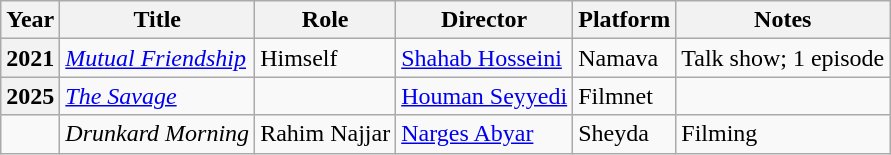<table class="wikitable plainrowheaders sortable"  style=font-size:100%>
<tr>
<th scope="col">Year</th>
<th scope="col">Title</th>
<th scope="col">Role</th>
<th scope="col">Director</th>
<th scope="col" class="unsortable">Platform</th>
<th scope="col" class="unsortable">Notes</th>
</tr>
<tr>
<th scope=row>2021</th>
<td><em><a href='#'>Mutual Friendship</a></em></td>
<td>Himself</td>
<td><a href='#'>Shahab Hosseini</a></td>
<td>Namava</td>
<td>Talk show; 1 episode</td>
</tr>
<tr>
<th scope=row>2025</th>
<td><em><a href='#'>The Savage</a></em></td>
<td></td>
<td><a href='#'>Houman Seyyedi</a></td>
<td>Filmnet</td>
<td></td>
</tr>
<tr>
<td></td>
<td><em>Drunkard Morning</em></td>
<td>Rahim Najjar</td>
<td><a href='#'>Narges Abyar</a></td>
<td>Sheyda</td>
<td>Filming</td>
</tr>
</table>
